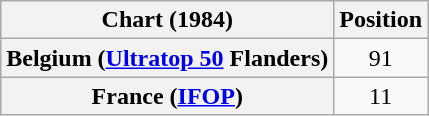<table class="wikitable sortable plainrowheaders">
<tr>
<th>Chart (1984)</th>
<th>Position</th>
</tr>
<tr>
<th scope="row">Belgium (<a href='#'>Ultratop 50</a> Flanders)</th>
<td align="center">91</td>
</tr>
<tr>
<th scope="row">France (<a href='#'>IFOP</a>)</th>
<td align="center">11</td>
</tr>
</table>
